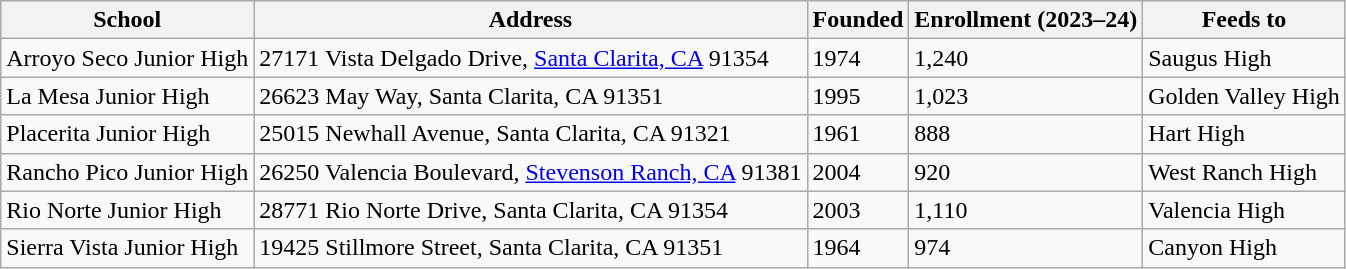<table class="wikitable sortable">
<tr>
<th>School</th>
<th>Address</th>
<th>Founded</th>
<th>Enrollment (2023–24)</th>
<th>Feeds to</th>
</tr>
<tr>
<td>Arroyo Seco Junior High</td>
<td>27171 Vista Delgado Drive, <a href='#'>Santa Clarita, CA</a> 91354</td>
<td>1974</td>
<td>1,240</td>
<td>Saugus High</td>
</tr>
<tr>
<td>La Mesa Junior High</td>
<td>26623 May Way, Santa Clarita, CA 91351</td>
<td>1995</td>
<td>1,023</td>
<td>Golden Valley High</td>
</tr>
<tr>
<td>Placerita Junior High</td>
<td>25015 Newhall Avenue, Santa Clarita, CA 91321</td>
<td>1961</td>
<td>888</td>
<td>Hart High</td>
</tr>
<tr>
<td>Rancho Pico Junior High</td>
<td>26250 Valencia Boulevard, <a href='#'>Stevenson Ranch, CA</a> 91381</td>
<td>2004</td>
<td>920</td>
<td>West Ranch High</td>
</tr>
<tr>
<td>Rio Norte Junior High</td>
<td>28771 Rio Norte Drive, Santa Clarita, CA 91354</td>
<td>2003</td>
<td>1,110</td>
<td>Valencia High</td>
</tr>
<tr>
<td>Sierra Vista Junior High</td>
<td>19425 Stillmore Street, Santa Clarita, CA 91351</td>
<td>1964</td>
<td>974</td>
<td>Canyon High</td>
</tr>
</table>
